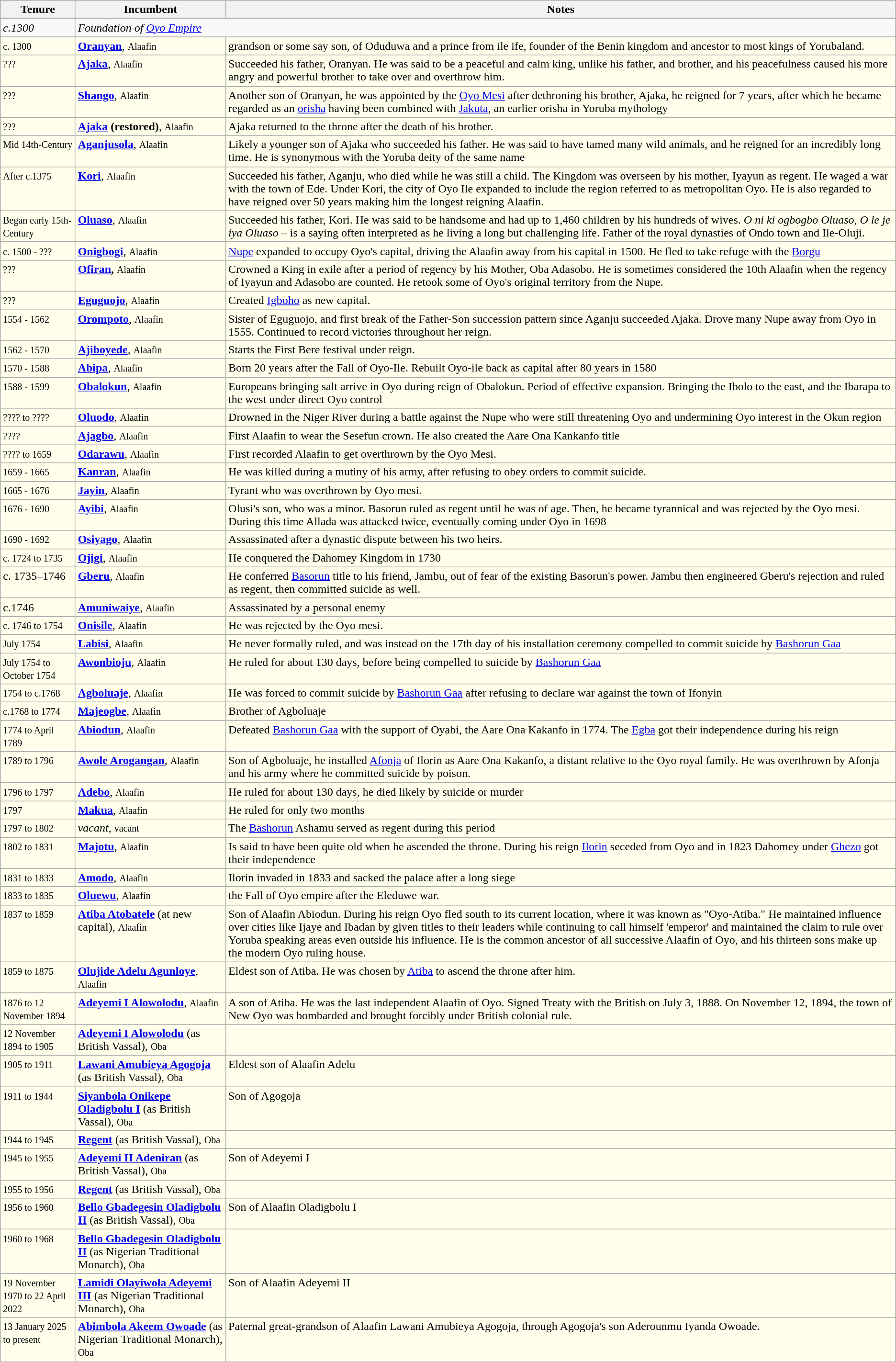<table class="wikitable">
<tr align=left>
<th>Tenure</th>
<th>Incumbent</th>
<th>Notes</th>
</tr>
<tr valign=top>
<td><em>c.1300 </em></td>
<td colspan="2"><em>Foundation of <a href='#'>Oyo Empire</a></em></td>
</tr>
<tr valign=top>
</tr>
<tr valign=top bgcolor="#ffffec">
<td><small>c. 1300 </small></td>
<td><strong><a href='#'>Oranyan</a></strong>, <small>Alaafin</small></td>
<td>grandson or some say son, of Oduduwa and a prince from ile ife, founder of the Benin kingdom and ancestor to most kings of Yorubaland.</td>
</tr>
<tr valign=top bgcolor="#ffffec">
<td><small>??? </small></td>
<td><strong><a href='#'>Ajaka</a></strong>, <small>Alaafin</small></td>
<td>Succeeded his father, Oranyan. He was said to be a peaceful and calm king, unlike his father, and brother, and his peacefulness caused his more angry and powerful brother to take over and overthrow him.</td>
</tr>
<tr valign=top bgcolor="#ffffec">
<td><small>??? </small></td>
<td><strong><a href='#'>Shango</a></strong>, <small>Alaafin</small></td>
<td>Another son of Oranyan, he was appointed by the <a href='#'>Oyo Mesi</a> after dethroning his brother, Ajaka, he reigned for 7 years, after which he became regarded as an <a href='#'>orisha</a> having been combined with <a href='#'>Jakuta</a>, an earlier orisha in Yoruba mythology</td>
</tr>
<tr valign=top bgcolor="#ffffec">
<td><small>??? </small></td>
<td><strong><a href='#'>Ajaka</a> (restored)</strong>, <small>Alaafin</small></td>
<td>Ajaka returned to the throne after the death of his brother.</td>
</tr>
<tr valign=top bgcolor="#ffffec">
<td><small>Mid 14th-Century </small></td>
<td><strong><a href='#'>Aganjusola</a></strong>, <small>Alaafin</small></td>
<td>Likely a younger son of Ajaka who succeeded his father. He was said to have tamed many wild animals, and he reigned for an incredibly long time. He is synonymous with the Yoruba deity of the same name</td>
</tr>
<tr valign=top bgcolor="#ffffec">
<td><small> After c.1375 </small></td>
<td><strong><a href='#'>Kori</a></strong>, <small>Alaafin</small></td>
<td>Succeeded his father, Aganju, who died while he was still a child. The Kingdom was overseen by his mother, Iyayun as regent. He waged a war with the town of Ede. Under Kori, the city of Oyo Ile expanded to include the region referred to as metropolitan Oyo. He is also regarded to have reigned over 50 years making him the longest reigning Alaafin.</td>
</tr>
<tr valign=top bgcolor="#ffffec">
<td><small> Began early 15th-Century </small></td>
<td><strong><a href='#'>Oluaso</a></strong>, <small>Alaafin</small></td>
<td>Succeeded his father, Kori. He was said to be handsome and had up to 1,460 children by his hundreds of wives. <em>O ni ki ogbogbo Oluaso, O le je iya Oluaso</em> – is a saying often interpreted as he living a long but challenging life. Father of the royal dynasties of Ondo town and Ile-Oluji.</td>
</tr>
<tr valign=top bgcolor="#ffffec">
<td><small>c. 1500 - ???</small></td>
<td><strong><a href='#'>Onigbogi</a></strong>, <small>Alaafin</small></td>
<td><a href='#'>Nupe</a> expanded to occupy Oyo's capital, driving the Alaafin away from his capital in 1500. He fled to take refuge with the <a href='#'>Borgu</a></td>
</tr>
<tr valign=top bgcolor="#ffffec">
<td><small> ??? </small></td>
<td><strong><a href='#'>Ofiran</a>,</strong> <small>Alaafin</small></td>
<td>Crowned a King in exile after a period of regency by his Mother, Oba Adasobo. He is sometimes considered the 10th Alaafin when the regency of Iyayun and Adasobo are counted. He retook some of Oyo's original territory from the Nupe.</td>
</tr>
<tr valign=top bgcolor="#ffffec">
<td><small> ??? </small></td>
<td><strong><a href='#'>Eguguojo</a></strong>, <small>Alaafin</small></td>
<td>Created <a href='#'>Igboho</a> as new capital.</td>
</tr>
<tr valign=top bgcolor="#ffffec">
<td><small> 1554 - 1562 </small></td>
<td><strong><a href='#'>Orompoto</a></strong>, <small>Alaafin</small></td>
<td>Sister of Eguguojo, and first break of the Father-Son succession pattern since Aganju succeeded Ajaka. Drove many Nupe away from Oyo in 1555. Continued to record victories throughout her reign.</td>
</tr>
<tr valign=top bgcolor="#ffffec">
<td><small> 1562 - 1570</small></td>
<td><strong><a href='#'>Ajiboyede</a></strong>, <small>Alaafin</small></td>
<td>Starts the First Bere festival under reign.</td>
</tr>
<tr valign=top bgcolor="#ffffec">
<td><small>1570 - 1588</small></td>
<td><strong><a href='#'>Abipa</a></strong>, <small>Alaafin</small></td>
<td>Born 20 years after the Fall of Oyo-Ile. Rebuilt Oyo-ile back as capital after 80 years in 1580</td>
</tr>
<tr valign=top bgcolor="#ffffec">
<td><small>1588 - 1599</small></td>
<td><strong><a href='#'>Obalokun</a></strong>, <small>Alaafin</small></td>
<td>Europeans bringing salt arrive in Oyo during reign of Obalokun. Period of effective expansion. Bringing the Ibolo to the east, and the Ibarapa to the west under direct Oyo control</td>
</tr>
<tr valign=top bgcolor="#ffffec">
<td><small>???? to ????</small></td>
<td><strong><a href='#'>Oluodo</a></strong>, <small>Alaafin</small></td>
<td>Drowned in the Niger River during a battle against the Nupe who were still threatening Oyo and undermining Oyo interest in the Okun region</td>
</tr>
<tr valign=top bgcolor="#ffffec">
<td><small>???? </small></td>
<td><strong><a href='#'>Ajagbo</a></strong>, <small>Alaafin</small></td>
<td>First Alaafin to wear the Sesefun crown. He also created the Aare Ona Kankanfo title</td>
</tr>
<tr valign=top bgcolor="#ffffec">
<td><small>???? to 1659</small></td>
<td><strong><a href='#'>Odarawu</a></strong>, <small>Alaafin</small></td>
<td>First recorded Alaafin to get overthrown by the Oyo Mesi.</td>
</tr>
<tr valign=top bgcolor="#ffffec">
<td><small>1659 - 1665</small></td>
<td><strong><a href='#'>Kanran</a></strong>, <small>Alaafin</small></td>
<td>He was killed during a mutiny of his army, after refusing to obey orders to commit suicide.</td>
</tr>
<tr valign=top bgcolor="#ffffec">
<td><small>1665 - 1676</small></td>
<td><strong><a href='#'>Jayin</a></strong>, <small>Alaafin</small></td>
<td>Tyrant who was overthrown by Oyo mesi.</td>
</tr>
<tr valign=top bgcolor="#ffffec">
<td><small>1676 - 1690</small></td>
<td><strong><a href='#'>Ayibi</a></strong>, <small>Alaafin</small></td>
<td>Olusi's son, who was a minor. Basorun ruled as regent until he was of age. Then, he became tyrannical and was rejected by the Oyo mesi. During this time Allada was attacked twice, eventually coming under Oyo in 1698</td>
</tr>
<tr valign=top bgcolor="#ffffec">
<td><small>1690 - 1692</small></td>
<td><strong><a href='#'>Osiyago</a></strong>, <small>Alaafin</small></td>
<td>Assassinated after a dynastic dispute between his two heirs.</td>
</tr>
<tr valign=top bgcolor="#ffffec">
<td><small>c. 1724 to 1735</small></td>
<td><strong><a href='#'>Ojigi</a></strong>, <small>Alaafin</small></td>
<td>He conquered the Dahomey Kingdom in 1730</td>
</tr>
<tr valign=top bgcolor="#ffffec">
<td>c. 1735–1746</td>
<td><strong><a href='#'>Gberu</a></strong>, <small>Alaafin</small></td>
<td>He conferred <a href='#'>Basorun</a> title to his friend, Jambu, out of fear of the existing Basorun's power. Jambu then engineered Gberu's rejection and ruled as regent, then committed suicide as well.</td>
</tr>
<tr valign=top bgcolor="#ffffec">
<td>c.1746</td>
<td><strong><a href='#'>Amuniwaiye</a></strong>, <small>Alaafin</small></td>
<td>Assassinated by a personal enemy</td>
</tr>
<tr valign=top bgcolor="#ffffec">
<td><small>c. 1746 to 1754</small></td>
<td><strong><a href='#'>Onisile</a></strong>, <small>Alaafin</small></td>
<td>He was rejected by the Oyo mesi.</td>
</tr>
<tr valign=top bgcolor="#ffffec">
<td><small>July 1754</small></td>
<td><strong><a href='#'>Labisi</a></strong>, <small>Alaafin</small></td>
<td>He never formally ruled, and was instead on the 17th day of his installation ceremony compelled to commit suicide by <a href='#'>Bashorun Gaa</a></td>
</tr>
<tr valign=top bgcolor="#ffffec">
<td><small>July 1754 to October 1754</small></td>
<td><strong><a href='#'>Awonbioju</a></strong>, <small>Alaafin</small></td>
<td>He ruled for about 130 days, before being compelled to suicide by <a href='#'>Bashorun Gaa</a></td>
</tr>
<tr valign=top bgcolor="#ffffec">
<td><small>1754 to c.1768</small></td>
<td><strong><a href='#'>Agboluaje</a></strong>, <small>Alaafin</small></td>
<td>He was forced to commit suicide by <a href='#'>Bashorun Gaa</a> after refusing to declare war against the town of Ifonyin</td>
</tr>
<tr valign=top bgcolor="#ffffec">
<td><small>c.1768 to 1774</small></td>
<td><strong><a href='#'>Majeogbe</a></strong>, <small>Alaafin</small></td>
<td>Brother of Agboluaje</td>
</tr>
<tr valign=top bgcolor="#ffffec">
<td><small> 1774 to April 1789</small></td>
<td><strong><a href='#'>Abiodun</a></strong>, <small>Alaafin</small></td>
<td>Defeated <a href='#'>Bashorun Gaa</a> with the support of Oyabi, the Aare Ona Kakanfo in 1774. The <a href='#'>Egba</a> got their independence during his reign</td>
</tr>
<tr valign=top bgcolor="#ffffec">
<td><small>1789 to 1796</small></td>
<td><strong><a href='#'>Awole Arogangan</a></strong>, <small>Alaafin</small></td>
<td>Son of Agboluaje, he installed <a href='#'>Afonja</a> of Ilorin as Aare Ona Kakanfo, a distant relative to the Oyo royal family. He was overthrown by Afonja and his army where he committed suicide by poison.</td>
</tr>
<tr valign=top bgcolor="#ffffec">
<td><small>1796 to 1797</small></td>
<td><strong><a href='#'>Adebo</a></strong>, <small>Alaafin</small></td>
<td>He ruled for about 130 days, he died likely by suicide or murder</td>
</tr>
<tr valign=top bgcolor="#ffffec">
<td><small>1797</small></td>
<td><strong><a href='#'>Makua</a></strong>, <small>Alaafin</small></td>
<td>He ruled for only two months</td>
</tr>
<tr valign=top bgcolor="#ffffec">
<td><small>1797 to 1802</small></td>
<td><em>vacant</em>, <small>vacant</small></td>
<td>The <a href='#'>Bashorun</a> Ashamu served as regent during this period</td>
</tr>
<tr valign=top bgcolor="#ffffec">
<td><small>1802 to 1831</small></td>
<td><strong><a href='#'>Majotu</a></strong>, <small>Alaafin</small></td>
<td>Is said to have been quite old when he ascended the throne. During his reign <a href='#'>Ilorin</a> seceded from Oyo and in 1823 Dahomey under <a href='#'>Ghezo</a> got their independence</td>
</tr>
<tr valign=top bgcolor="#ffffec">
<td><small>1831 to 1833</small></td>
<td><strong><a href='#'>Amodo</a></strong>, <small>Alaafin</small></td>
<td>Ilorin invaded in 1833 and sacked the palace after a long siege</td>
</tr>
<tr valign=top bgcolor="#ffffec">
<td><small>1833 to 1835</small></td>
<td><strong><a href='#'>Oluewu</a></strong>, <small>Alaafin</small></td>
<td>the Fall of Oyo empire after the Eleduwe war.</td>
</tr>
<tr valign=top bgcolor="#ffffec">
<td><small>1837 to 1859</small></td>
<td><strong><a href='#'>Atiba Atobatele</a></strong> (at new capital), <small>Alaafin</small></td>
<td>Son of Alaafin Abiodun. During his reign Oyo fled south to its current location, where it was known as "Oyo-Atiba." He maintained influence over cities like Ijaye and Ibadan by given titles to their leaders while continuing to call himself 'emperor' and maintained the claim to rule over Yoruba speaking areas even outside his influence. He is the common ancestor of all successive Alaafin of Oyo, and his thirteen sons make up the modern Oyo ruling house.</td>
</tr>
<tr valign=top bgcolor="#ffffec">
<td><small>1859 to 1875</small></td>
<td><strong><a href='#'>Olujide Adelu Agunloye</a></strong>, <small>Alaafin</small></td>
<td>Eldest son of Atiba. He was chosen by <a href='#'>Atiba</a> to ascend the throne after him.</td>
</tr>
<tr valign=top bgcolor="#ffffec">
<td><small>1876 to 12 November 1894</small></td>
<td><strong><a href='#'>Adeyemi I Alowolodu</a></strong>, <small>Alaafin</small></td>
<td>A son of Atiba. He was the last independent Alaafin of Oyo. Signed Treaty with the British on July 3, 1888. On November 12, 1894, the town of New Oyo was bombarded and brought forcibly under British colonial rule.</td>
</tr>
<tr valign=top bgcolor="#ffffec">
<td><small>12 November 1894 to 1905</small></td>
<td><strong><a href='#'>Adeyemi I Alowolodu</a></strong> (as British Vassal), <small>Oba</small></td>
<td></td>
</tr>
<tr valign=top bgcolor="#ffffec">
<td><small>1905 to 1911</small></td>
<td><strong><a href='#'>Lawani Amubieya Agogoja</a></strong> (as British Vassal), <small>Oba</small></td>
<td>Eldest son of Alaafin Adelu</td>
</tr>
<tr valign=top bgcolor="#ffffec">
<td><small>1911 to 1944</small></td>
<td><strong><a href='#'>Siyanbola Onikepe Oladigbolu I</a></strong> (as British Vassal), <small>Oba</small></td>
<td>Son of Agogoja</td>
</tr>
<tr valign=top bgcolor="#ffffec">
<td><small>1944 to 1945</small></td>
<td><strong><a href='#'>Regent</a></strong> (as British Vassal), <small>Oba</small></td>
<td></td>
</tr>
<tr valign=top bgcolor="#ffffec">
<td><small>1945 to 1955</small></td>
<td><strong><a href='#'>Adeyemi II Adeniran</a></strong> (as British Vassal), <small>Oba</small></td>
<td>Son of Adeyemi I</td>
</tr>
<tr valign=top bgcolor="#ffffec">
<td><small>1955 to 1956</small></td>
<td><strong><a href='#'>Regent</a></strong> (as British Vassal), <small>Oba</small></td>
<td></td>
</tr>
<tr valign=top bgcolor="#ffffec">
<td><small>1956 to 1960</small></td>
<td><strong><a href='#'>Bello Gbadegesin Oladigbolu II</a></strong> (as British Vassal), <small>Oba</small></td>
<td>Son of Alaafin Oladigbolu I</td>
</tr>
<tr valign=top bgcolor="#ffffec">
<td><small>1960 to 1968</small></td>
<td><strong><a href='#'>Bello Gbadegesin Oladigbolu II</a></strong> (as Nigerian Traditional Monarch), <small>Oba</small></td>
<td></td>
</tr>
<tr valign=top bgcolor="#ffffec">
<td><small>19 November 1970 to 22 April 2022</small></td>
<td><strong><a href='#'>Lamidi Olayiwola Adeyemi III</a></strong> (as Nigerian Traditional Monarch), <small>Oba</small> </td>
<td>Son of Alaafin Adeyemi II</td>
</tr>
<tr valign=top bgcolor="#ffffec">
<td><small>13 January 2025 to present</small></td>
<td><strong><a href='#'>Abimbola Akeem Owoade</a></strong> (as Nigerian Traditional Monarch), <small>Oba</small><br></td>
<td>Paternal great-grandson of Alaafin Lawani Amubieya Agogoja, through Agogoja's son Aderounmu Iyanda Owoade.</td>
</tr>
</table>
